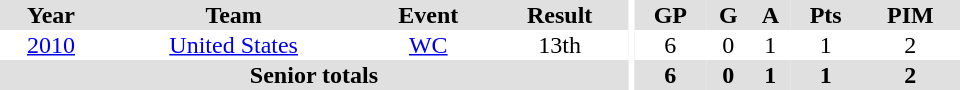<table border="0" cellpadding="1" cellspacing="0" ID="Table3" style="text-align:center; width:40em">
<tr ALIGN="center" bgcolor="#e0e0e0">
<th>Year</th>
<th>Team</th>
<th>Event</th>
<th>Result</th>
<th rowspan="99" bgcolor="#ffffff"></th>
<th>GP</th>
<th>G</th>
<th>A</th>
<th>Pts</th>
<th>PIM</th>
</tr>
<tr>
<td><a href='#'>2010</a></td>
<td><a href='#'>United States</a></td>
<td><a href='#'>WC</a></td>
<td>13th</td>
<td>6</td>
<td>0</td>
<td>1</td>
<td>1</td>
<td>2</td>
</tr>
<tr bgcolor="#e0e0e0">
<th colspan=4>Senior totals</th>
<th>6</th>
<th>0</th>
<th>1</th>
<th>1</th>
<th>2</th>
</tr>
</table>
